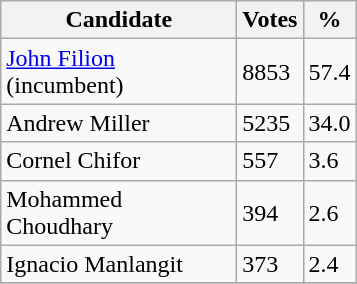<table class="wikitable">
<tr>
<th bgcolor="#DDDDFF" width="150px">Candidate</th>
<th bgcolor="#DDDDFF">Votes</th>
<th bgcolor="#DDDDFF">%</th>
</tr>
<tr>
<td><a href='#'>John Filion</a> (incumbent)</td>
<td>8853</td>
<td>57.4</td>
</tr>
<tr>
<td>Andrew Miller</td>
<td>5235</td>
<td>34.0</td>
</tr>
<tr>
<td>Cornel Chifor</td>
<td>557</td>
<td>3.6</td>
</tr>
<tr>
<td>Mohammed Choudhary</td>
<td>394</td>
<td>2.6</td>
</tr>
<tr>
<td>Ignacio Manlangit</td>
<td>373</td>
<td>2.4</td>
</tr>
<tr>
</tr>
</table>
